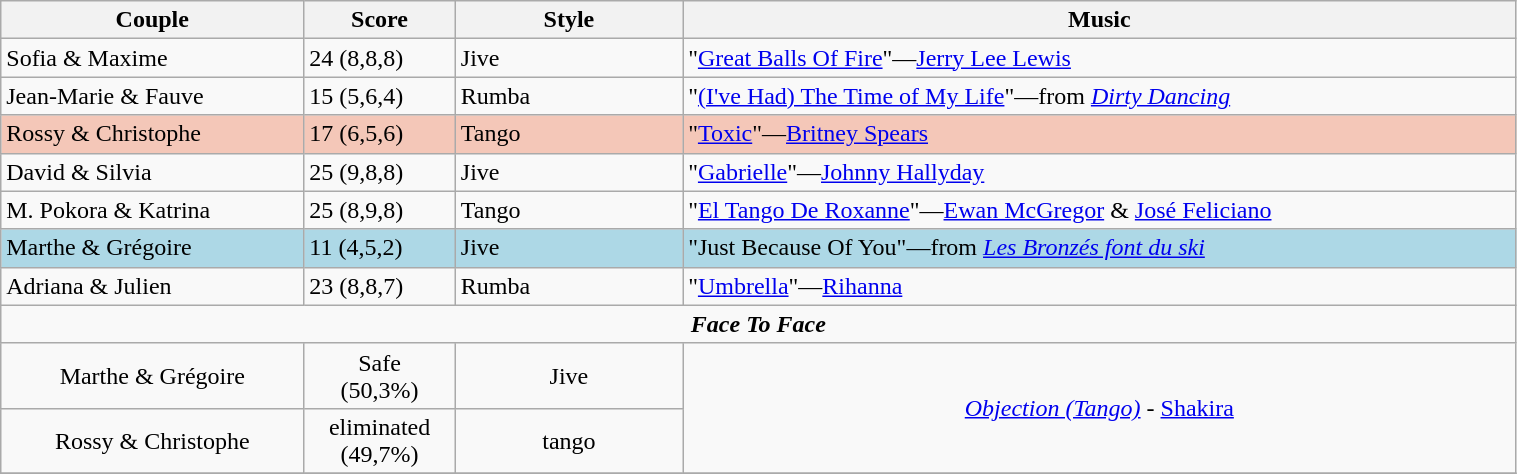<table class="wikitable" style="width:80%;">
<tr>
<th style="width:20%;">Couple</th>
<th style="width:10%;">Score</th>
<th style="width:15%;">Style</th>
<th style="width:60%;">Music</th>
</tr>
<tr>
<td>Sofia & Maxime</td>
<td>24 (8,8,8)</td>
<td>Jive</td>
<td>"<a href='#'>Great Balls Of Fire</a>"—<a href='#'>Jerry Lee Lewis</a></td>
</tr>
<tr>
<td>Jean-Marie & Fauve</td>
<td>15 (5,6,4)</td>
<td>Rumba</td>
<td>"<a href='#'>(I've Had) The Time of My Life</a>"—from <em><a href='#'>Dirty Dancing</a></em></td>
</tr>
<tr style="background:#F4C7B8;">
<td>Rossy & Christophe</td>
<td>17 (6,5,6)</td>
<td>Tango</td>
<td>"<a href='#'>Toxic</a>"—<a href='#'>Britney Spears</a></td>
</tr>
<tr>
<td>David & Silvia</td>
<td>25 (9,8,8)</td>
<td>Jive</td>
<td>"<a href='#'>Gabrielle</a>"—<a href='#'>Johnny Hallyday</a></td>
</tr>
<tr>
<td>M. Pokora & Katrina</td>
<td>25 (8,9,8)</td>
<td>Tango</td>
<td>"<a href='#'>El Tango De Roxanne</a>"—<a href='#'>Ewan McGregor</a> & <a href='#'>José Feliciano</a></td>
</tr>
<tr style="background:lightblue;">
<td>Marthe & Grégoire</td>
<td>11 (4,5,2)</td>
<td>Jive</td>
<td>"Just Because Of You"—from <em><a href='#'>Les Bronzés font du ski</a></em></td>
</tr>
<tr>
<td>Adriana & Julien</td>
<td>23 (8,8,7)</td>
<td>Rumba</td>
<td>"<a href='#'>Umbrella</a>"—<a href='#'>Rihanna</a></td>
</tr>
<tr>
<td colspan="4" style="text-align:center;"><strong><em>Face To Face</em></strong></td>
</tr>
<tr style="text-align:center;">
<td>Marthe & Grégoire</td>
<td>Safe<br>(50,3%)</td>
<td>Jive</td>
<td rowspan="2"><em><a href='#'>Objection (Tango)</a></em> - <a href='#'>Shakira</a></td>
</tr>
<tr style="text-align:center;">
<td>Rossy & Christophe</td>
<td>eliminated<br>(49,7%)</td>
<td>tango</td>
</tr>
<tr>
</tr>
</table>
